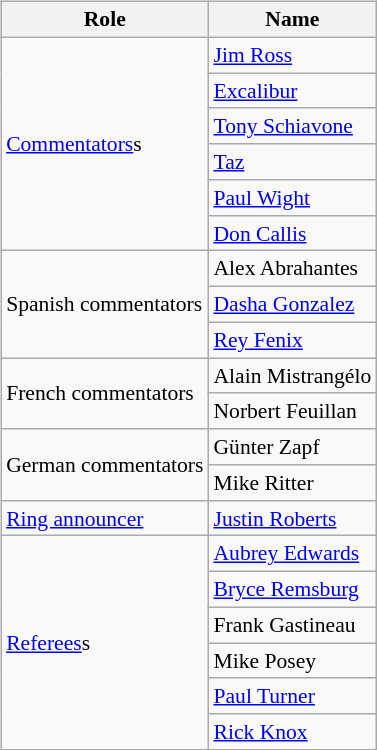<table class=wikitable style="font-size:90%; margin: 0.5em 0 0.5em 1em; float: right; clear: right;">
<tr>
<th>Role</th>
<th>Name</th>
</tr>
<tr>
<td rowspan=6><a href='#'>Commentators</a>s</td>
<td><a href='#'>Jim Ross</a> </td>
</tr>
<tr>
<td><a href='#'>Excalibur</a> </td>
</tr>
<tr>
<td><a href='#'>Tony Schiavone</a> </td>
</tr>
<tr>
<td><a href='#'>Taz</a> </td>
</tr>
<tr>
<td><a href='#'>Paul Wight</a> </td>
</tr>
<tr>
<td><a href='#'>Don Callis</a> </td>
</tr>
<tr>
<td rowspan=3>Spanish commentators</td>
<td>Alex Abrahantes</td>
</tr>
<tr>
<td><a href='#'>Dasha Gonzalez</a></td>
</tr>
<tr>
<td><a href='#'>Rey Fenix</a></td>
</tr>
<tr>
<td rowspan=2>French commentators</td>
<td>Alain Mistrangélo</td>
</tr>
<tr>
<td>Norbert Feuillan</td>
</tr>
<tr>
<td rowspan=2>German commentators</td>
<td>Günter Zapf</td>
</tr>
<tr>
<td>Mike Ritter</td>
</tr>
<tr>
<td rowspan=1><a href='#'>Ring announcer</a></td>
<td><a href='#'>Justin Roberts</a></td>
</tr>
<tr>
<td rowspan=6><a href='#'>Referees</a>s</td>
<td><a href='#'>Aubrey Edwards</a></td>
</tr>
<tr>
<td><a href='#'>Bryce Remsburg</a></td>
</tr>
<tr>
<td>Frank Gastineau</td>
</tr>
<tr>
<td>Mike Posey</td>
</tr>
<tr>
<td><a href='#'>Paul Turner</a></td>
</tr>
<tr>
<td><a href='#'>Rick Knox</a></td>
</tr>
</table>
